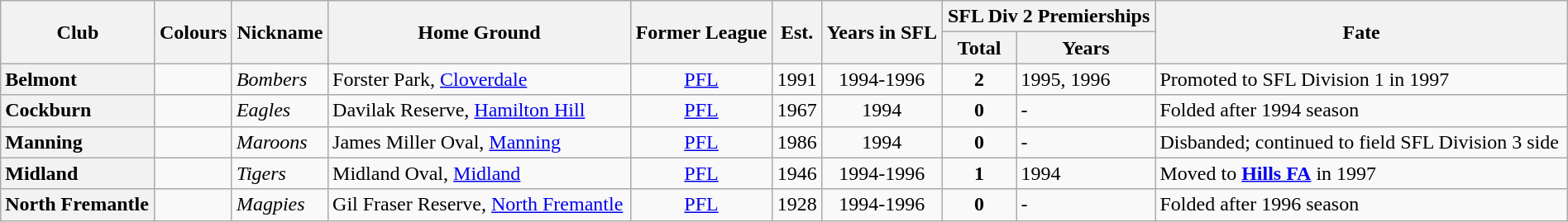<table class="wikitable sortable" style="text-align:center; width:100%">
<tr>
<th rowspan="2">Club</th>
<th rowspan="2">Colours</th>
<th rowspan="2">Nickname</th>
<th rowspan="2">Home Ground</th>
<th rowspan="2">Former League</th>
<th rowspan="2">Est.</th>
<th rowspan="2">Years in SFL</th>
<th colspan="2">SFL Div 2 Premierships</th>
<th rowspan="2">Fate</th>
</tr>
<tr>
<th>Total</th>
<th>Years</th>
</tr>
<tr>
<th style="text-align:left">Belmont</th>
<td></td>
<td align="left"><em>Bombers</em></td>
<td align="left">Forster Park, <a href='#'>Cloverdale</a></td>
<td><a href='#'>PFL</a></td>
<td>1991</td>
<td>1994-1996</td>
<td><strong>2</strong></td>
<td align="left">1995, 1996</td>
<td align="left">Promoted to SFL Division 1 in 1997</td>
</tr>
<tr>
<th style="text-align:left">Cockburn</th>
<td></td>
<td align="left"><em>Eagles</em></td>
<td align="left">Davilak Reserve, <a href='#'>Hamilton Hill</a></td>
<td><a href='#'>PFL</a></td>
<td>1967</td>
<td>1994</td>
<td><strong>0</strong></td>
<td align="left">-</td>
<td align="left">Folded after 1994 season</td>
</tr>
<tr>
<th style="text-align:left">Manning</th>
<td></td>
<td align="left"><em>Maroons</em></td>
<td align="left">James Miller Oval, <a href='#'>Manning</a></td>
<td><a href='#'>PFL</a></td>
<td>1986</td>
<td>1994</td>
<td><strong>0</strong></td>
<td align="left">-</td>
<td align="left">Disbanded; continued to field SFL Division 3 side</td>
</tr>
<tr>
<th style="text-align:left">Midland</th>
<td></td>
<td align="left"><em>Tigers</em></td>
<td align="left">Midland Oval, <a href='#'>Midland</a></td>
<td><a href='#'>PFL</a></td>
<td>1946</td>
<td>1994-1996</td>
<td><strong>1</strong></td>
<td align="left">1994</td>
<td align="left">Moved to <strong><a href='#'>Hills FA</a></strong> in 1997</td>
</tr>
<tr>
<th style="text-align:left">North Fremantle</th>
<td></td>
<td align="left"><em>Magpies</em></td>
<td align="left">Gil Fraser Reserve, <a href='#'>North Fremantle</a></td>
<td><a href='#'>PFL</a></td>
<td>1928</td>
<td>1994-1996</td>
<td><strong>0</strong></td>
<td align="left">-</td>
<td align="left">Folded after 1996 season</td>
</tr>
</table>
